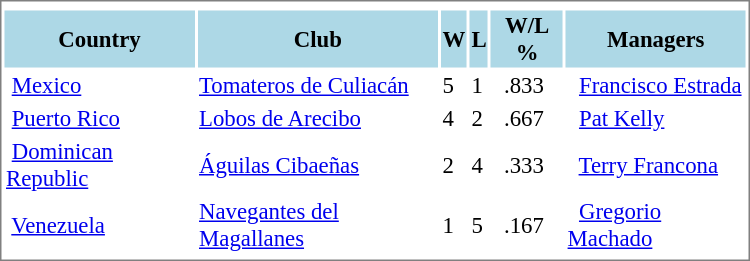<table cellpadding="1" width="500px" style="font-size: 95%; border: 1px solid gray;">
<tr align="center" style="font-size: larger;">
<td colspan=6></td>
</tr>
<tr>
<th style="background:lightblue;">Country</th>
<th style="background:lightblue;">Club</th>
<th style="background:lightblue;">W</th>
<th style="background:lightblue;">L</th>
<th style="background:lightblue;">W/L %</th>
<th style="background:lightblue;">Managers</th>
</tr>
<tr>
<td> <a href='#'>Mexico</a></td>
<td><a href='#'>Tomateros de Culiacán</a></td>
<td>5</td>
<td>1</td>
<td>  .833</td>
<td>  <a href='#'>Francisco Estrada</a></td>
</tr>
<tr>
<td> <a href='#'>Puerto Rico</a></td>
<td><a href='#'>Lobos de Arecibo</a></td>
<td>4</td>
<td>2</td>
<td>  .667</td>
<td>  <a href='#'>Pat Kelly</a></td>
</tr>
<tr>
<td> <a href='#'>Dominican Republic</a></td>
<td><a href='#'>Águilas Cibaeñas</a>    </td>
<td>2</td>
<td>4</td>
<td>  .333</td>
<td>  <a href='#'>Terry Francona</a></td>
</tr>
<tr>
<td> <a href='#'>Venezuela</a></td>
<td><a href='#'>Navegantes del Magallanes</a></td>
<td>1</td>
<td>5</td>
<td>  .167</td>
<td>  <a href='#'>Gregorio Machado</a></td>
</tr>
<tr>
</tr>
</table>
